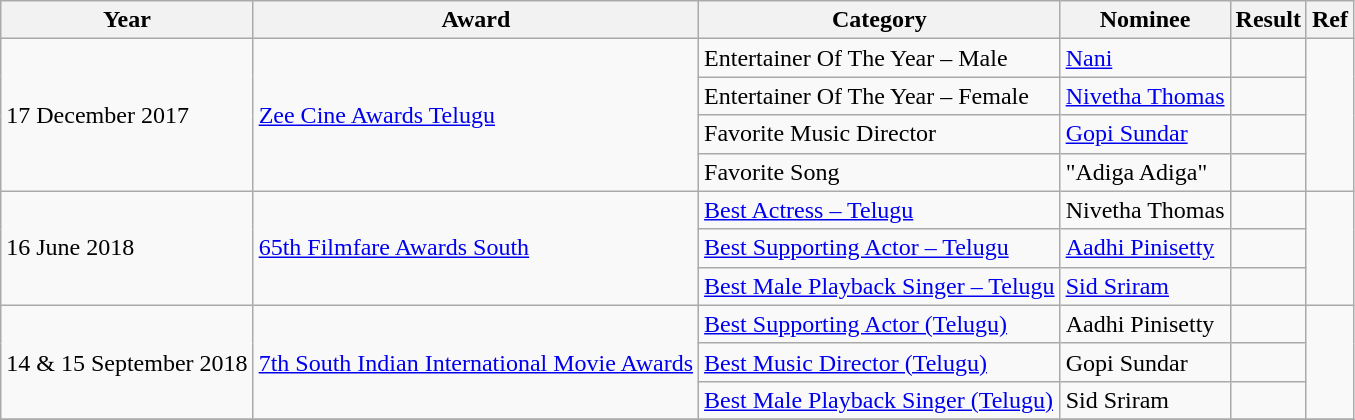<table class="wikitable">
<tr>
<th>Year</th>
<th>Award</th>
<th>Category</th>
<th>Nominee</th>
<th>Result</th>
<th>Ref</th>
</tr>
<tr>
<td rowspan="4">17 December 2017</td>
<td rowspan="4"><a href='#'>Zee Cine Awards Telugu</a></td>
<td>Entertainer Of The Year – Male</td>
<td><a href='#'>Nani</a></td>
<td></td>
<td rowspan="4"></td>
</tr>
<tr>
<td>Entertainer Of The Year – Female</td>
<td><a href='#'>Nivetha Thomas</a></td>
<td></td>
</tr>
<tr>
<td>Favorite Music Director</td>
<td><a href='#'>Gopi Sundar</a></td>
<td></td>
</tr>
<tr>
<td>Favorite Song</td>
<td>"Adiga Adiga"</td>
<td></td>
</tr>
<tr>
<td rowspan="3">16 June 2018</td>
<td rowspan="3"><a href='#'>65th Filmfare Awards South</a></td>
<td><a href='#'>Best Actress – Telugu</a></td>
<td>Nivetha Thomas</td>
<td></td>
<td rowspan="3"></td>
</tr>
<tr>
<td><a href='#'>Best Supporting Actor – Telugu</a></td>
<td><a href='#'>Aadhi Pinisetty</a></td>
<td></td>
</tr>
<tr>
<td><a href='#'>Best Male Playback Singer – Telugu</a></td>
<td><a href='#'>Sid Sriram</a></td>
<td></td>
</tr>
<tr>
<td rowspan="3">14 & 15 September 2018</td>
<td rowspan="3"><a href='#'>7th South Indian International Movie Awards</a></td>
<td><a href='#'>Best Supporting Actor (Telugu)</a></td>
<td>Aadhi Pinisetty</td>
<td></td>
<td rowspan="3"></td>
</tr>
<tr>
<td><a href='#'>Best Music Director (Telugu)</a></td>
<td>Gopi Sundar</td>
<td></td>
</tr>
<tr>
<td><a href='#'>Best Male Playback Singer (Telugu)</a></td>
<td>Sid Sriram</td>
<td></td>
</tr>
<tr>
</tr>
</table>
